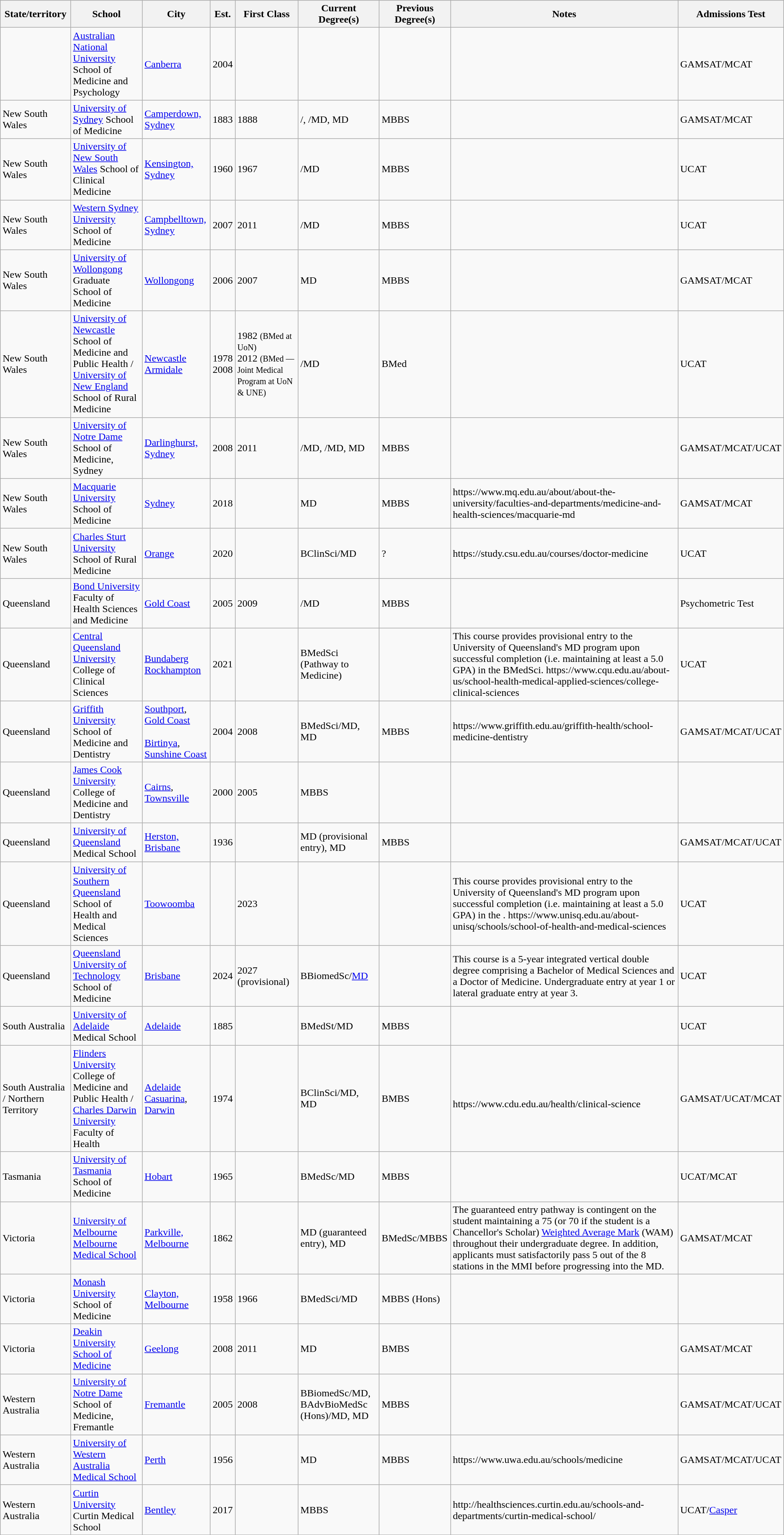<table class="wikitable sortable">
<tr>
<th>State/territory</th>
<th>School</th>
<th>City</th>
<th>Est.</th>
<th>First Class</th>
<th>Current Degree(s)</th>
<th>Previous Degree(s)</th>
<th class="sortable">Notes</th>
<th>Admissions Test</th>
</tr>
<tr>
<td id="Australian Capital Territory"></td>
<td><a href='#'>Australian National University</a> School of Medicine and Psychology</td>
<td><a href='#'>Canberra</a></td>
<td>2004</td>
<td></td>
<td></td>
<td></td>
<td></td>
<td>GAMSAT/MCAT</td>
</tr>
<tr>
<td id=" New South Wales">New South Wales</td>
<td><a href='#'>University of Sydney</a> School of Medicine</td>
<td><a href='#'>Camperdown, Sydney</a></td>
<td>1883</td>
<td>1888</td>
<td>/, /MD, MD</td>
<td>MBBS</td>
<td></td>
<td>GAMSAT/MCAT</td>
</tr>
<tr>
<td>New South Wales</td>
<td><a href='#'>University of New South Wales</a> School of Clinical Medicine</td>
<td><a href='#'>Kensington, Sydney</a></td>
<td>1960</td>
<td>1967</td>
<td>/MD</td>
<td>MBBS</td>
<td></td>
<td>UCAT</td>
</tr>
<tr>
<td>New South Wales</td>
<td><a href='#'>Western Sydney University</a> School of Medicine</td>
<td><a href='#'>Campbelltown, Sydney</a></td>
<td>2007</td>
<td>2011</td>
<td>/MD</td>
<td>MBBS</td>
<td></td>
<td>UCAT</td>
</tr>
<tr>
<td>New South Wales</td>
<td><a href='#'>University of Wollongong</a> Graduate School of Medicine</td>
<td><a href='#'>Wollongong</a></td>
<td>2006</td>
<td>2007</td>
<td>MD</td>
<td>MBBS</td>
<td></td>
<td>GAMSAT/MCAT</td>
</tr>
<tr>
<td>New South Wales</td>
<td><a href='#'>University of Newcastle</a> School of Medicine and Public Health /<br><a href='#'>University of New England</a> School of Rural Medicine</td>
<td><a href='#'>Newcastle</a><br><a href='#'>Armidale</a></td>
<td>1978<br>2008</td>
<td>1982 <small>(BMed at UoN)</small><br>2012 <small>(BMed — Joint Medical Program at UoN & UNE)</small></td>
<td>/MD</td>
<td>BMed</td>
<td><br></td>
<td>UCAT</td>
</tr>
<tr>
<td>New South Wales</td>
<td><a href='#'>University of Notre Dame</a> School of Medicine, Sydney</td>
<td><a href='#'>Darlinghurst, Sydney</a></td>
<td>2008</td>
<td>2011</td>
<td>/MD, /MD, MD</td>
<td>MBBS</td>
<td></td>
<td>GAMSAT/MCAT/UCAT</td>
</tr>
<tr>
<td>New South Wales</td>
<td><a href='#'>Macquarie University</a> School of Medicine</td>
<td><a href='#'>Sydney</a></td>
<td>2018</td>
<td></td>
<td>MD</td>
<td>MBBS</td>
<td>https://www.mq.edu.au/about/about-the-university/faculties-and-departments/medicine-and-health-sciences/macquarie-md</td>
<td>GAMSAT/MCAT</td>
</tr>
<tr>
<td>New South Wales</td>
<td><a href='#'>Charles Sturt University</a> School of Rural Medicine</td>
<td><a href='#'>Orange</a></td>
<td>2020</td>
<td></td>
<td>BClinSci/MD</td>
<td>?</td>
<td>https://study.csu.edu.au/courses/doctor-medicine</td>
<td>UCAT</td>
</tr>
<tr>
<td id="Queensland">Queensland</td>
<td><a href='#'>Bond University</a> Faculty of Health Sciences and Medicine</td>
<td><a href='#'>Gold Coast</a></td>
<td>2005</td>
<td>2009</td>
<td>/MD</td>
<td>MBBS</td>
<td></td>
<td>Psychometric Test</td>
</tr>
<tr>
<td>Queensland</td>
<td><a href='#'>Central Queensland University</a> College of Clinical Sciences</td>
<td><a href='#'>Bundaberg</a><br><a href='#'>Rockhampton</a></td>
<td>2021</td>
<td></td>
<td>BMedSci (Pathway to Medicine)</td>
<td></td>
<td>This course provides provisional entry to the University of Queensland's MD program upon successful completion (i.e. maintaining at least a 5.0 GPA) in the BMedSci. https://www.cqu.edu.au/about-us/school-health-medical-applied-sciences/college-clinical-sciences</td>
<td>UCAT</td>
</tr>
<tr>
<td>Queensland</td>
<td><a href='#'>Griffith University</a> School of Medicine and Dentistry</td>
<td><a href='#'>Southport</a>, <a href='#'>Gold Coast</a><br><br><a href='#'>Birtinya</a>, <a href='#'>Sunshine Coast</a></td>
<td>2004</td>
<td>2008</td>
<td>BMedSci/MD, MD</td>
<td>MBBS</td>
<td>https://www.griffith.edu.au/griffith-health/school-medicine-dentistry</td>
<td>GAMSAT/MCAT/UCAT</td>
</tr>
<tr>
<td>Queensland</td>
<td><a href='#'>James Cook University</a> College of Medicine and Dentistry</td>
<td><a href='#'>Cairns</a>, <a href='#'>Townsville</a></td>
<td>2000</td>
<td>2005</td>
<td>MBBS</td>
<td></td>
<td></td>
<td></td>
</tr>
<tr>
<td>Queensland</td>
<td><a href='#'>University of Queensland</a> Medical School</td>
<td><a href='#'>Herston, Brisbane</a></td>
<td>1936</td>
<td></td>
<td>MD (provisional entry), MD</td>
<td>MBBS</td>
<td></td>
<td>GAMSAT/MCAT/UCAT</td>
</tr>
<tr>
<td>Queensland</td>
<td><a href='#'>University of Southern Queensland</a> School of Health and Medical Sciences</td>
<td><a href='#'>Toowoomba</a></td>
<td></td>
<td>2023</td>
<td></td>
<td></td>
<td>This course provides provisional entry to the University of Queensland's MD program upon successful completion (i.e. maintaining at least a 5.0 GPA) in the . https://www.unisq.edu.au/about-unisq/schools/school-of-health-and-medical-sciences</td>
<td>UCAT</td>
</tr>
<tr>
<td>Queensland</td>
<td><a href='#'>Queensland University of Technology</a> School of Medicine</td>
<td><a href='#'>Brisbane</a></td>
<td>2024</td>
<td>2027 (provisional)</td>
<td>BBiomedSc/<a href='#'>MD</a></td>
<td></td>
<td>This course is a 5-year integrated vertical double degree comprising a Bachelor of Medical Sciences and a Doctor of Medicine. Undergraduate entry at year 1 or lateral graduate entry at year 3.<br></td>
<td>UCAT</td>
</tr>
<tr>
<td id="South Australia">South Australia</td>
<td><a href='#'>University of Adelaide</a> Medical School</td>
<td><a href='#'>Adelaide</a></td>
<td>1885</td>
<td></td>
<td>BMedSt/MD</td>
<td>MBBS</td>
<td></td>
<td>UCAT</td>
</tr>
<tr>
<td id="South Australia">South Australia / Northern Territory</td>
<td><a href='#'>Flinders University</a> College of Medicine and Public Health / <a href='#'>Charles Darwin University</a> Faculty of Health</td>
<td><a href='#'>Adelaide</a><br><a href='#'>Casuarina</a>, <a href='#'>Darwin</a></td>
<td>1974</td>
<td></td>
<td>BClinSci/MD, MD</td>
<td>BMBS</td>
<td><br>https://www.cdu.edu.au/health/clinical-science</td>
<td>GAMSAT/UCAT/MCAT</td>
</tr>
<tr>
<td id="Tasmania">Tasmania</td>
<td><a href='#'>University of Tasmania</a> School of Medicine</td>
<td><a href='#'>Hobart</a></td>
<td>1965</td>
<td></td>
<td>BMedSc/MD</td>
<td>MBBS</td>
<td></td>
<td>UCAT/MCAT</td>
</tr>
<tr>
<td id="Victoria">Victoria</td>
<td><a href='#'>University of Melbourne</a> <a href='#'>Melbourne Medical School</a></td>
<td><a href='#'>Parkville, Melbourne</a></td>
<td>1862</td>
<td></td>
<td>MD (guaranteed entry), MD</td>
<td>BMedSc/MBBS</td>
<td>The guaranteed entry pathway is contingent on the student maintaining a 75 (or 70 if the student is a Chancellor's Scholar) <a href='#'>Weighted Average Mark</a> (WAM) throughout their undergraduate degree. In addition, applicants must satisfactorily pass 5 out of the 8 stations in the MMI before progressing into the MD.</td>
<td>GAMSAT/MCAT</td>
</tr>
<tr>
<td>Victoria</td>
<td><a href='#'>Monash University</a> School of Medicine</td>
<td><a href='#'>Clayton, Melbourne</a></td>
<td>1958</td>
<td>1966</td>
<td>BMedSci/MD</td>
<td>MBBS (Hons)</td>
<td></td>
<td></td>
</tr>
<tr>
<td>Victoria</td>
<td><a href='#'>Deakin University</a> <a href='#'>School of Medicine</a></td>
<td><a href='#'>Geelong</a></td>
<td>2008</td>
<td>2011</td>
<td>MD</td>
<td>BMBS</td>
<td></td>
<td>GAMSAT/MCAT</td>
</tr>
<tr>
<td id="Western Australia">Western Australia</td>
<td><a href='#'>University of Notre Dame</a> School of Medicine, Fremantle</td>
<td><a href='#'>Fremantle</a></td>
<td>2005</td>
<td>2008</td>
<td>BBiomedSc/MD, BAdvBioMedSc (Hons)/MD, MD</td>
<td>MBBS</td>
<td></td>
<td>GAMSAT/MCAT/UCAT</td>
</tr>
<tr>
<td>Western Australia</td>
<td><a href='#'>University of Western Australia</a> <a href='#'>Medical School</a></td>
<td><a href='#'>Perth</a></td>
<td>1956</td>
<td></td>
<td>MD</td>
<td>MBBS</td>
<td>https://www.uwa.edu.au/schools/medicine</td>
<td>GAMSAT/MCAT/UCAT</td>
</tr>
<tr>
<td id="Western Australia">Western Australia</td>
<td><a href='#'>Curtin University</a> Curtin Medical School</td>
<td><a href='#'>Bentley</a></td>
<td>2017</td>
<td></td>
<td>MBBS</td>
<td></td>
<td>http://healthsciences.curtin.edu.au/schools-and-departments/curtin-medical-school/</td>
<td>UCAT/<a href='#'>Casper</a></td>
</tr>
</table>
